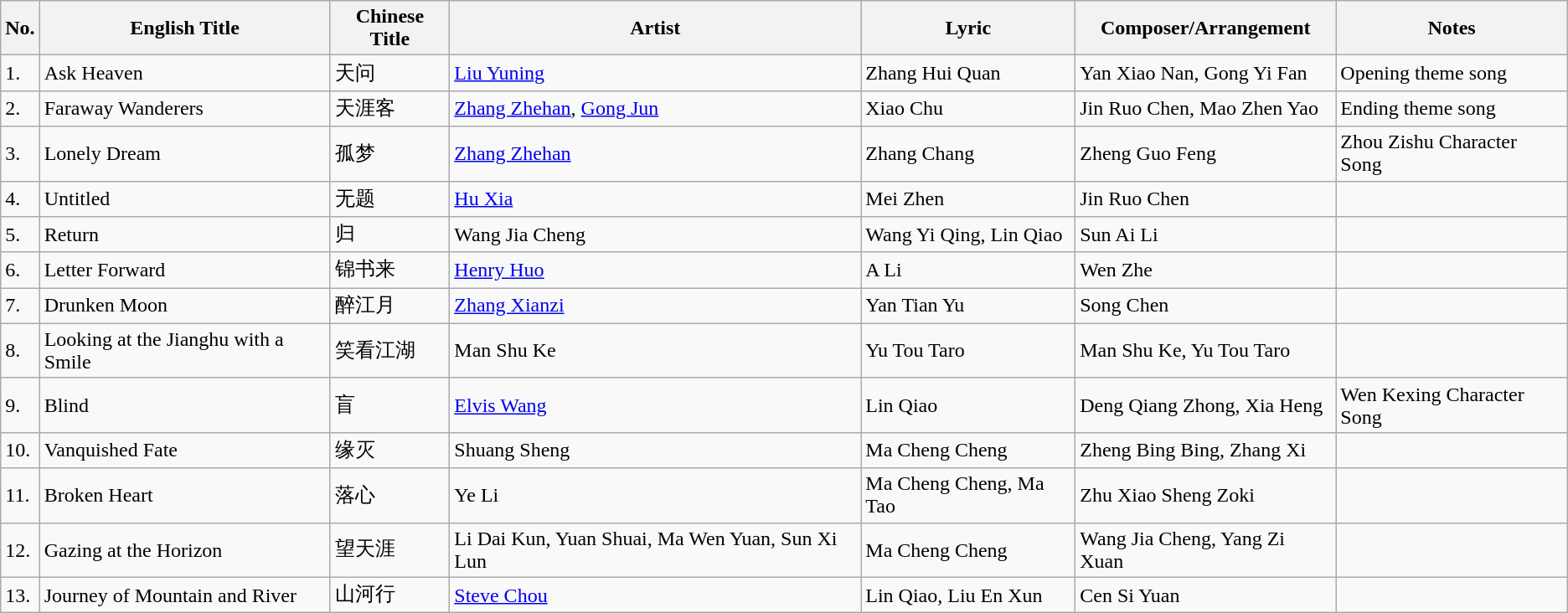<table class="wikitable">
<tr>
<th>No.</th>
<th>English Title</th>
<th>Chinese Title</th>
<th>Artist</th>
<th><strong>Lyric</strong></th>
<th>Composer/Arrangement</th>
<th>Notes</th>
</tr>
<tr>
<td>1.</td>
<td>Ask Heaven</td>
<td>天问</td>
<td><a href='#'>Liu Yuning</a></td>
<td>Zhang Hui Quan</td>
<td>Yan Xiao Nan, Gong Yi Fan</td>
<td>Opening theme song</td>
</tr>
<tr>
<td>2.</td>
<td>Faraway Wanderers</td>
<td>天涯客</td>
<td><a href='#'>Zhang Zhehan</a>, <a href='#'>Gong Jun</a></td>
<td>Xiao Chu</td>
<td>Jin Ruo Chen, Mao Zhen Yao</td>
<td>Ending theme song</td>
</tr>
<tr>
<td>3.</td>
<td>Lonely Dream</td>
<td>孤梦</td>
<td><a href='#'>Zhang Zhehan</a></td>
<td>Zhang Chang</td>
<td>Zheng Guo Feng</td>
<td>Zhou Zishu Character Song</td>
</tr>
<tr>
<td>4.</td>
<td>Untitled</td>
<td>无题</td>
<td><a href='#'>Hu Xia</a></td>
<td>Mei Zhen</td>
<td>Jin Ruo Chen</td>
<td></td>
</tr>
<tr>
<td>5.</td>
<td>Return</td>
<td>归</td>
<td>Wang Jia Cheng</td>
<td>Wang Yi Qing, Lin Qiao</td>
<td>Sun Ai Li</td>
<td></td>
</tr>
<tr>
<td>6.</td>
<td>Letter Forward</td>
<td>锦书来</td>
<td><a href='#'>Henry Huo</a></td>
<td>A Li</td>
<td>Wen Zhe</td>
<td></td>
</tr>
<tr>
<td>7.</td>
<td>Drunken Moon</td>
<td>醉江月</td>
<td><a href='#'>Zhang Xianzi</a></td>
<td>Yan Tian Yu</td>
<td>Song Chen</td>
<td></td>
</tr>
<tr>
<td>8.</td>
<td>Looking at the Jianghu with a Smile</td>
<td>笑看江湖</td>
<td>Man Shu Ke</td>
<td>Yu Tou Taro</td>
<td>Man Shu Ke, Yu Tou Taro</td>
<td></td>
</tr>
<tr>
<td>9.</td>
<td>Blind</td>
<td>盲</td>
<td><a href='#'>Elvis Wang</a></td>
<td>Lin Qiao</td>
<td>Deng Qiang Zhong, Xia Heng</td>
<td>Wen Kexing Character Song</td>
</tr>
<tr>
<td>10.</td>
<td>Vanquished Fate</td>
<td>缘灭</td>
<td>Shuang Sheng</td>
<td>Ma Cheng Cheng</td>
<td>Zheng Bing Bing, Zhang Xi</td>
<td></td>
</tr>
<tr>
<td>11.</td>
<td>Broken Heart</td>
<td>落心</td>
<td>Ye Li</td>
<td>Ma Cheng Cheng, Ma Tao</td>
<td>Zhu Xiao Sheng Zoki</td>
<td></td>
</tr>
<tr>
<td>12.</td>
<td>Gazing at the Horizon</td>
<td>望天涯</td>
<td>Li Dai Kun, Yuan Shuai, Ma Wen Yuan, Sun Xi Lun</td>
<td>Ma Cheng Cheng</td>
<td>Wang Jia Cheng, Yang Zi Xuan</td>
<td></td>
</tr>
<tr>
<td>13.</td>
<td>Journey of Mountain and River</td>
<td>山河行</td>
<td><a href='#'>Steve Chou</a></td>
<td>Lin Qiao, Liu En Xun</td>
<td>Cen Si Yuan</td>
<td></td>
</tr>
</table>
